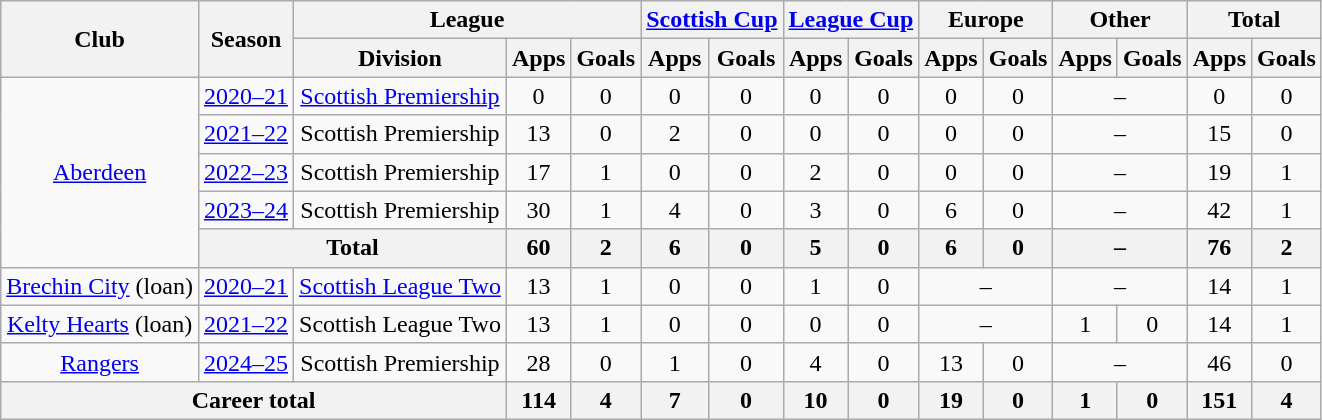<table class="wikitable" style="text-align: center;">
<tr>
<th rowspan="2">Club</th>
<th rowspan="2">Season</th>
<th colspan="3">League</th>
<th colspan="2"><a href='#'>Scottish Cup</a></th>
<th colspan="2"><a href='#'>League Cup</a></th>
<th colspan="2">Europe</th>
<th colspan="2">Other</th>
<th colspan="2">Total</th>
</tr>
<tr>
<th>Division</th>
<th>Apps</th>
<th>Goals</th>
<th>Apps</th>
<th>Goals</th>
<th>Apps</th>
<th>Goals</th>
<th>Apps</th>
<th>Goals</th>
<th>Apps</th>
<th>Goals</th>
<th>Apps</th>
<th>Goals</th>
</tr>
<tr>
<td rowspan="5"><a href='#'>Aberdeen</a></td>
<td><a href='#'>2020–21</a></td>
<td><a href='#'>Scottish Premiership</a></td>
<td>0</td>
<td>0</td>
<td>0</td>
<td>0</td>
<td>0</td>
<td>0</td>
<td>0</td>
<td>0</td>
<td colspan="2">–</td>
<td>0</td>
<td>0</td>
</tr>
<tr>
<td><a href='#'>2021–22</a></td>
<td>Scottish Premiership</td>
<td>13</td>
<td>0</td>
<td>2</td>
<td>0</td>
<td>0</td>
<td>0</td>
<td>0</td>
<td>0</td>
<td colspan="2">–</td>
<td>15</td>
<td>0</td>
</tr>
<tr>
<td><a href='#'>2022–23</a></td>
<td>Scottish Premiership</td>
<td>17</td>
<td>1</td>
<td>0</td>
<td>0</td>
<td>2</td>
<td>0</td>
<td>0</td>
<td>0</td>
<td colspan="2">–</td>
<td>19</td>
<td>1</td>
</tr>
<tr>
<td><a href='#'>2023–24</a></td>
<td>Scottish Premiership</td>
<td>30</td>
<td>1</td>
<td>4</td>
<td>0</td>
<td>3</td>
<td>0</td>
<td>6</td>
<td>0</td>
<td colspan="2">–</td>
<td>42</td>
<td>1</td>
</tr>
<tr>
<th colspan="2">Total</th>
<th>60</th>
<th>2</th>
<th>6</th>
<th>0</th>
<th>5</th>
<th>0</th>
<th>6</th>
<th>0</th>
<th colspan="2">–</th>
<th>76</th>
<th>2</th>
</tr>
<tr>
<td><a href='#'>Brechin City</a> (loan)</td>
<td><a href='#'>2020–21</a></td>
<td><a href='#'>Scottish League Two</a></td>
<td>13</td>
<td>1</td>
<td>0</td>
<td>0</td>
<td>1</td>
<td>0</td>
<td colspan="2">–</td>
<td colspan="2">–</td>
<td>14</td>
<td>1</td>
</tr>
<tr>
<td><a href='#'>Kelty Hearts</a> (loan)</td>
<td><a href='#'>2021–22</a></td>
<td>Scottish League Two</td>
<td>13</td>
<td>1</td>
<td>0</td>
<td>0</td>
<td>0</td>
<td>0</td>
<td colspan="2">–</td>
<td>1</td>
<td>0</td>
<td>14</td>
<td>1</td>
</tr>
<tr>
<td><a href='#'>Rangers</a></td>
<td><a href='#'>2024–25</a></td>
<td>Scottish Premiership</td>
<td>28</td>
<td>0</td>
<td>1</td>
<td>0</td>
<td>4</td>
<td>0</td>
<td>13</td>
<td>0</td>
<td colspan="2">–</td>
<td>46</td>
<td>0</td>
</tr>
<tr>
<th colspan="3">Career total</th>
<th>114</th>
<th>4</th>
<th>7</th>
<th>0</th>
<th>10</th>
<th>0</th>
<th>19</th>
<th>0</th>
<th>1</th>
<th>0</th>
<th>151</th>
<th>4</th>
</tr>
</table>
